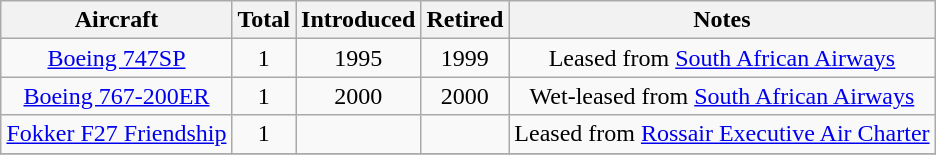<table class="wikitable" style="margin:0.5em auto; text-align:center">
<tr>
<th>Aircraft</th>
<th>Total</th>
<th>Introduced</th>
<th>Retired</th>
<th>Notes</th>
</tr>
<tr>
<td><a href='#'>Boeing 747SP</a></td>
<td>1</td>
<td>1995</td>
<td>1999</td>
<td>Leased from <a href='#'>South African Airways</a></td>
</tr>
<tr>
<td><a href='#'>Boeing 767-200ER</a></td>
<td>1</td>
<td>2000</td>
<td>2000</td>
<td>Wet-leased from <a href='#'>South African Airways</a></td>
</tr>
<tr>
<td><a href='#'>Fokker F27 Friendship</a></td>
<td>1</td>
<td></td>
<td></td>
<td>Leased from <a href='#'>Rossair Executive Air Charter</a></td>
</tr>
<tr>
</tr>
</table>
